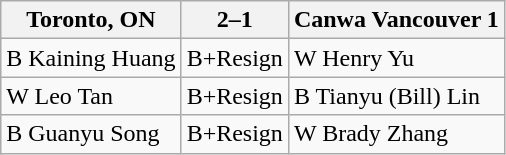<table class="wikitable">
<tr>
<th>Toronto, ON</th>
<th>2–1</th>
<th>Canwa Vancouver 1</th>
</tr>
<tr>
<td>B Kaining Huang</td>
<td>B+Resign</td>
<td>W Henry Yu</td>
</tr>
<tr>
<td>W Leo Tan</td>
<td>B+Resign</td>
<td>B Tianyu (Bill) Lin</td>
</tr>
<tr>
<td>B Guanyu Song</td>
<td>B+Resign</td>
<td>W Brady Zhang</td>
</tr>
</table>
